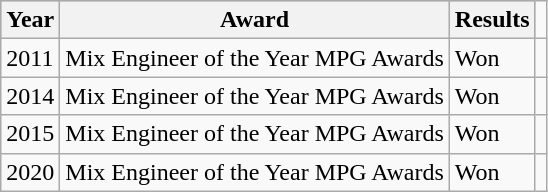<table class="wikitable">
<tr style="background:#b0c4de; text-align:center;">
<th>Year</th>
<th>Award</th>
<th>Results</th>
</tr>
<tr>
<td>2011</td>
<td>Mix Engineer of the Year MPG Awards</td>
<td>Won</td>
<td></td>
</tr>
<tr>
<td>2014</td>
<td>Mix Engineer of the Year MPG Awards</td>
<td>Won</td>
<td></td>
</tr>
<tr>
<td>2015</td>
<td>Mix Engineer of the Year MPG Awards</td>
<td>Won</td>
<td></td>
</tr>
<tr>
<td>2020</td>
<td>Mix Engineer of the Year MPG Awards</td>
<td>Won</td>
<td></td>
</tr>
</table>
